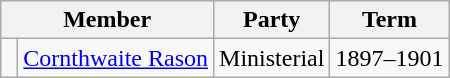<table class="wikitable">
<tr>
<th colspan="2">Member</th>
<th>Party</th>
<th>Term</th>
</tr>
<tr>
<td> </td>
<td><a href='#'>Cornthwaite Rason</a></td>
<td>Ministerial</td>
<td>1897–1901</td>
</tr>
</table>
